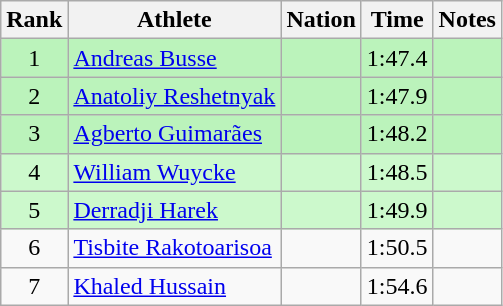<table class="wikitable sortable" style="text-align:center">
<tr>
<th>Rank</th>
<th>Athlete</th>
<th>Nation</th>
<th>Time</th>
<th>Notes</th>
</tr>
<tr bgcolor=bbf3bb>
<td>1</td>
<td align=left><a href='#'>Andreas Busse</a></td>
<td align=left></td>
<td>1:47.4</td>
<td></td>
</tr>
<tr bgcolor=bbf3bb>
<td>2</td>
<td align=left><a href='#'>Anatoliy Reshetnyak</a></td>
<td align=left></td>
<td>1:47.9</td>
<td></td>
</tr>
<tr bgcolor=bbf3bb>
<td>3</td>
<td align=left><a href='#'>Agberto Guimarães</a></td>
<td align=left></td>
<td>1:48.2</td>
<td></td>
</tr>
<tr style="background:#ccf9cc;">
<td>4</td>
<td align=left><a href='#'>William Wuycke</a></td>
<td align=left></td>
<td>1:48.5</td>
<td></td>
</tr>
<tr style="background:#ccf9cc;">
<td>5</td>
<td align=left><a href='#'>Derradji Harek</a></td>
<td align=left></td>
<td>1:49.9</td>
<td></td>
</tr>
<tr>
<td>6</td>
<td align=left><a href='#'>Tisbite Rakotoarisoa</a></td>
<td align=left></td>
<td>1:50.5</td>
<td></td>
</tr>
<tr>
<td>7</td>
<td align=left><a href='#'>Khaled Hussain</a></td>
<td align=left></td>
<td>1:54.6</td>
<td></td>
</tr>
</table>
